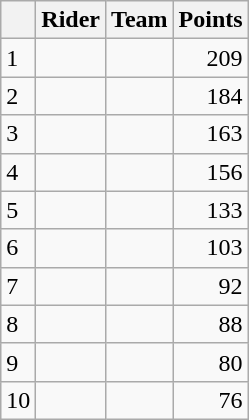<table class="wikitable">
<tr>
<th></th>
<th>Rider</th>
<th>Team</th>
<th>Points</th>
</tr>
<tr>
<td>1</td>
<td> </td>
<td></td>
<td align="right">209</td>
</tr>
<tr>
<td>2</td>
<td></td>
<td></td>
<td align="right">184</td>
</tr>
<tr>
<td>3</td>
<td></td>
<td></td>
<td align="right">163</td>
</tr>
<tr>
<td>4</td>
<td></td>
<td></td>
<td align="right">156</td>
</tr>
<tr>
<td>5</td>
<td></td>
<td></td>
<td align="right">133</td>
</tr>
<tr>
<td>6</td>
<td></td>
<td></td>
<td align="right">103</td>
</tr>
<tr>
<td>7</td>
<td></td>
<td></td>
<td align="right">92</td>
</tr>
<tr>
<td>8</td>
<td></td>
<td></td>
<td align="right">88</td>
</tr>
<tr>
<td>9</td>
<td></td>
<td></td>
<td align="right">80</td>
</tr>
<tr>
<td>10</td>
<td></td>
<td></td>
<td align="right">76</td>
</tr>
</table>
